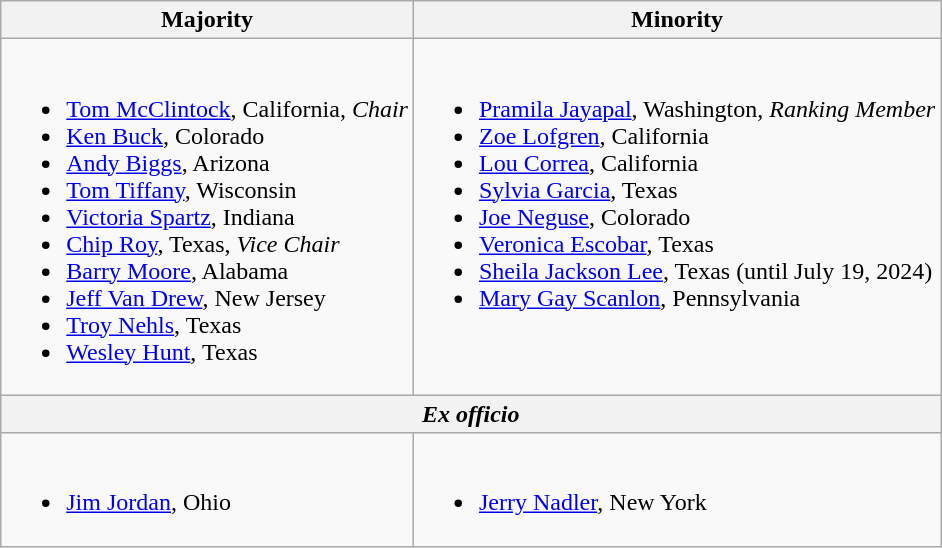<table class=wikitable>
<tr>
<th>Majority</th>
<th>Minority</th>
</tr>
<tr valign=top>
<td><br><ul><li><a href='#'>Tom McClintock</a>, California, <em>Chair</em></li><li><a href='#'>Ken Buck</a>, Colorado</li><li><a href='#'>Andy Biggs</a>, Arizona</li><li><a href='#'>Tom Tiffany</a>, Wisconsin</li><li><a href='#'>Victoria Spartz</a>, Indiana</li><li><a href='#'>Chip Roy</a>, Texas, <em>Vice Chair</em></li><li><a href='#'>Barry Moore</a>, Alabama</li><li><a href='#'>Jeff Van Drew</a>, New Jersey</li><li><a href='#'>Troy Nehls</a>, Texas</li><li><a href='#'>Wesley Hunt</a>, Texas</li></ul></td>
<td><br><ul><li><a href='#'>Pramila Jayapal</a>, Washington, <em>Ranking Member</em></li><li><a href='#'>Zoe Lofgren</a>, California</li><li><a href='#'>Lou Correa</a>, California</li><li><a href='#'>Sylvia Garcia</a>, Texas</li><li><a href='#'>Joe Neguse</a>, Colorado</li><li><a href='#'>Veronica Escobar</a>, Texas</li><li><a href='#'>Sheila Jackson Lee</a>, Texas (until July 19, 2024)</li><li><a href='#'>Mary Gay Scanlon</a>, Pennsylvania</li></ul></td>
</tr>
<tr>
<th colspan=2><em>Ex officio</em></th>
</tr>
<tr>
<td><br><ul><li><a href='#'>Jim Jordan</a>, Ohio</li></ul></td>
<td><br><ul><li><a href='#'>Jerry Nadler</a>, New York</li></ul></td>
</tr>
</table>
